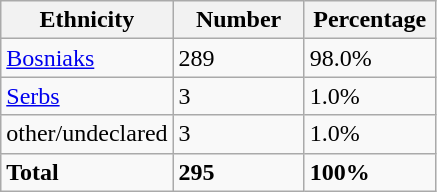<table class="wikitable">
<tr>
<th width="100px">Ethnicity</th>
<th width="80px">Number</th>
<th width="80px">Percentage</th>
</tr>
<tr>
<td><a href='#'>Bosniaks</a></td>
<td>289</td>
<td>98.0%</td>
</tr>
<tr>
<td><a href='#'>Serbs</a></td>
<td>3</td>
<td>1.0%</td>
</tr>
<tr>
<td>other/undeclared</td>
<td>3</td>
<td>1.0%</td>
</tr>
<tr>
<td><strong>Total</strong></td>
<td><strong>295</strong></td>
<td><strong>100%</strong></td>
</tr>
</table>
